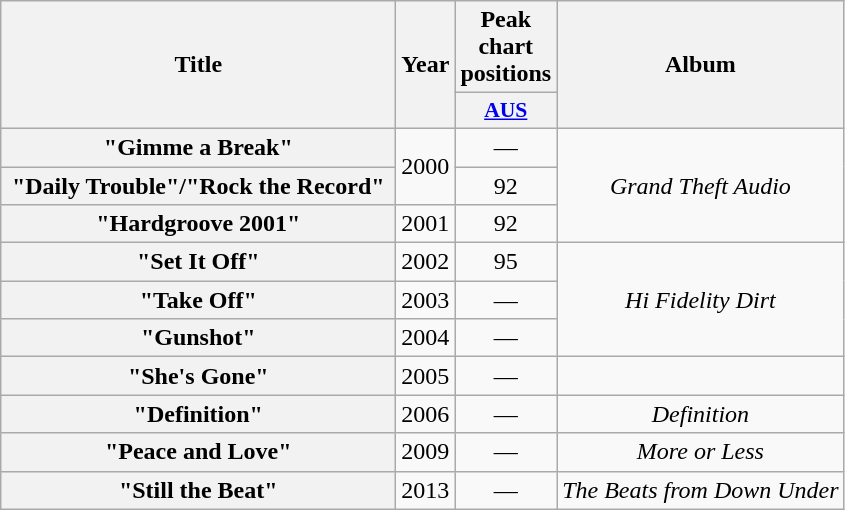<table class="wikitable plainrowheaders" style="text-align:center;" border="1">
<tr>
<th scope="col" rowspan="2" style="width:16em;">Title</th>
<th scope="col" rowspan="2">Year</th>
<th scope="col" colspan="1">Peak chart positions</th>
<th scope="col" rowspan="2">Album</th>
</tr>
<tr>
<th scope="col" style="width:3em;font-size:90%;"><a href='#'>AUS</a><br></th>
</tr>
<tr>
<th scope="row">"Gimme a Break"</th>
<td rowspan="2">2000</td>
<td>—</td>
<td rowspan="3"><em>Grand Theft Audio</em></td>
</tr>
<tr>
<th scope="row">"Daily Trouble"/"Rock the Record"</th>
<td>92</td>
</tr>
<tr>
<th scope="row">"Hardgroove 2001"</th>
<td>2001</td>
<td>92</td>
</tr>
<tr>
<th scope="row">"Set It Off"</th>
<td>2002</td>
<td>95</td>
<td rowspan="3"><em>Hi Fidelity Dirt</em></td>
</tr>
<tr>
<th scope="row">"Take Off"</th>
<td>2003</td>
<td>—</td>
</tr>
<tr>
<th scope="row">"Gunshot"</th>
<td>2004</td>
<td>—</td>
</tr>
<tr>
<th scope="row">"She's Gone"</th>
<td>2005</td>
<td>—</td>
<td></td>
</tr>
<tr>
<th scope="row">"Definition"</th>
<td>2006</td>
<td>—</td>
<td><em>Definition</em></td>
</tr>
<tr>
<th scope="row">"Peace and Love" </th>
<td>2009</td>
<td>—</td>
<td><em>More or Less</em></td>
</tr>
<tr>
<th scope="row">"Still the Beat"</th>
<td>2013</td>
<td>—</td>
<td><em>The Beats from Down Under</em></td>
</tr>
</table>
